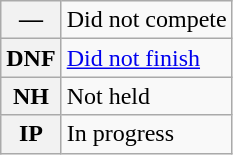<table class="wikitable">
<tr>
<th scope="row">—</th>
<td>Did not compete</td>
</tr>
<tr>
<th scope="row">DNF</th>
<td><a href='#'>Did not finish</a></td>
</tr>
<tr>
<th scope="row">NH</th>
<td>Not held</td>
</tr>
<tr>
<th scope="row">IP</th>
<td>In progress</td>
</tr>
</table>
